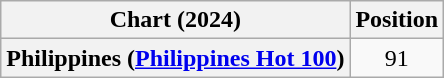<table class="wikitable sortable plainrowheaders" style="text-align:center">
<tr>
<th scope="col">Chart (2024)</th>
<th scope="col">Position</th>
</tr>
<tr>
<th scope="row">Philippines (<a href='#'>Philippines Hot 100</a>)</th>
<td>91</td>
</tr>
</table>
